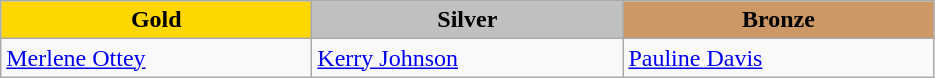<table class="wikitable" style="text-align:left">
<tr align="center">
<td width=200 bgcolor=gold><strong>Gold</strong></td>
<td width=200 bgcolor=silver><strong>Silver</strong></td>
<td width=200 bgcolor=CC9966><strong>Bronze</strong></td>
</tr>
<tr>
<td><a href='#'>Merlene Ottey</a><br><em></em></td>
<td><a href='#'>Kerry Johnson</a><br><em></em></td>
<td><a href='#'>Pauline Davis</a><br><em></em></td>
</tr>
</table>
